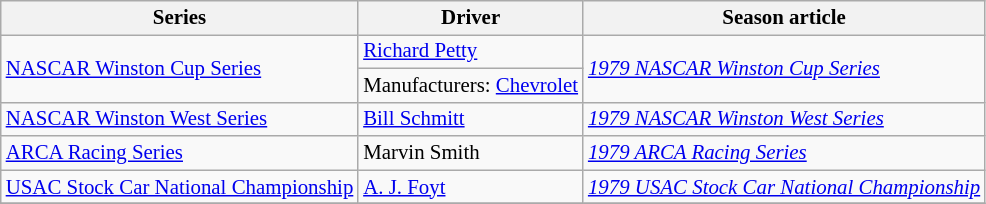<table class="wikitable" style="font-size: 87%;">
<tr>
<th>Series</th>
<th>Driver</th>
<th>Season article</th>
</tr>
<tr>
<td rowspan=2><a href='#'>NASCAR Winston Cup Series</a></td>
<td> <a href='#'>Richard Petty</a></td>
<td rowspan=2><em><a href='#'>1979 NASCAR Winston Cup Series</a></em></td>
</tr>
<tr>
<td>Manufacturers:  <a href='#'>Chevrolet</a></td>
</tr>
<tr>
<td><a href='#'>NASCAR Winston West Series</a></td>
<td> <a href='#'>Bill Schmitt</a></td>
<td><em><a href='#'>1979 NASCAR Winston West Series</a></em></td>
</tr>
<tr>
<td><a href='#'>ARCA Racing Series</a></td>
<td> Marvin Smith</td>
<td><em><a href='#'>1979 ARCA Racing Series</a></em></td>
</tr>
<tr>
<td><a href='#'>USAC Stock Car National Championship</a></td>
<td> <a href='#'>A. J. Foyt</a></td>
<td><em><a href='#'>1979 USAC Stock Car National Championship</a></em></td>
</tr>
<tr>
</tr>
</table>
